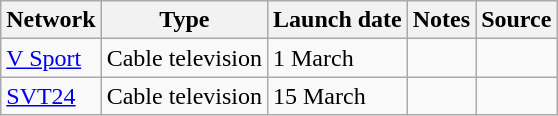<table class="wikitable sortable">
<tr>
<th>Network</th>
<th>Type</th>
<th>Launch date</th>
<th>Notes</th>
<th>Source</th>
</tr>
<tr>
<td><a href='#'>V Sport</a></td>
<td>Cable television</td>
<td>1 March</td>
<td></td>
<td></td>
</tr>
<tr>
<td><a href='#'>SVT24</a></td>
<td>Cable television</td>
<td>15 March</td>
<td></td>
<td></td>
</tr>
</table>
